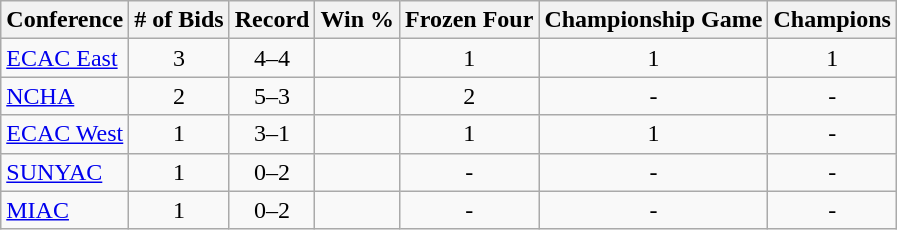<table class="wikitable sortable">
<tr>
<th>Conference</th>
<th># of Bids</th>
<th>Record</th>
<th>Win %</th>
<th>Frozen Four</th>
<th>Championship Game</th>
<th>Champions</th>
</tr>
<tr align="center">
<td align="left"><a href='#'>ECAC East</a></td>
<td>3</td>
<td>4–4</td>
<td></td>
<td>1</td>
<td>1</td>
<td>1</td>
</tr>
<tr align="center">
<td align="left"><a href='#'>NCHA</a></td>
<td>2</td>
<td>5–3</td>
<td></td>
<td>2</td>
<td>-</td>
<td>-</td>
</tr>
<tr align="center">
<td align="left"><a href='#'>ECAC West</a></td>
<td>1</td>
<td>3–1</td>
<td></td>
<td>1</td>
<td>1</td>
<td>-</td>
</tr>
<tr align="center">
<td align="left"><a href='#'>SUNYAC</a></td>
<td>1</td>
<td>0–2</td>
<td></td>
<td>-</td>
<td>-</td>
<td>-</td>
</tr>
<tr align="center">
<td align="left"><a href='#'>MIAC</a></td>
<td>1</td>
<td>0–2</td>
<td></td>
<td>-</td>
<td>-</td>
<td>-</td>
</tr>
</table>
